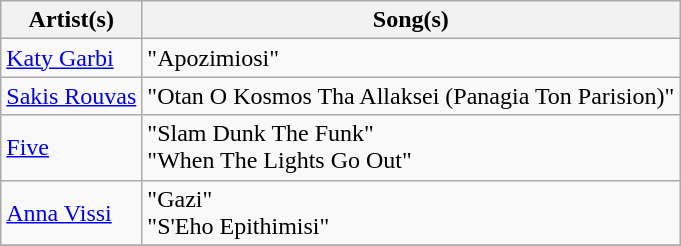<table class="wikitable">
<tr>
<th>Artist(s)</th>
<th>Song(s)</th>
</tr>
<tr>
<td><a href='#'>Katy Garbi</a></td>
<td>"Apozimiosi"</td>
</tr>
<tr>
<td><a href='#'>Sakis Rouvas</a></td>
<td>"Otan O Kosmos Tha Allaksei (Panagia Ton Parision)"</td>
</tr>
<tr>
<td><a href='#'>Five</a></td>
<td>"Slam Dunk The Funk" <br> "When The Lights Go Out"</td>
</tr>
<tr>
<td><a href='#'>Anna Vissi</a></td>
<td>"Gazi" <br> "S'Eho Epithimisi"</td>
</tr>
<tr>
</tr>
</table>
